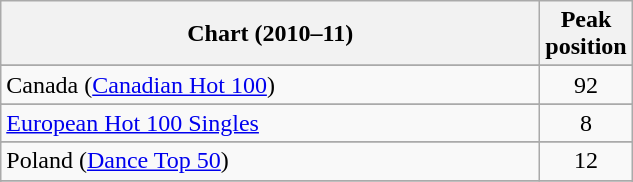<table class="wikitable sortable">
<tr>
<th scope="col" style="width:22em;">Chart (2010–11)</th>
<th scope="col">Peak<br>position</th>
</tr>
<tr>
</tr>
<tr>
</tr>
<tr>
</tr>
<tr>
<td>Canada (<a href='#'>Canadian Hot 100</a>)</td>
<td align="center">92</td>
</tr>
<tr>
</tr>
<tr>
<td><a href='#'>European Hot 100 Singles</a></td>
<td style="text-align:center;">8</td>
</tr>
<tr>
</tr>
<tr>
</tr>
<tr>
</tr>
<tr>
</tr>
<tr>
</tr>
<tr>
</tr>
<tr>
</tr>
<tr>
</tr>
<tr>
<td>Poland (<a href='#'>Dance Top 50</a>)</td>
<td style="text-align:center;">12</td>
</tr>
<tr>
</tr>
<tr>
</tr>
<tr>
</tr>
<tr>
</tr>
<tr>
</tr>
<tr>
</tr>
<tr>
</tr>
<tr>
</tr>
</table>
